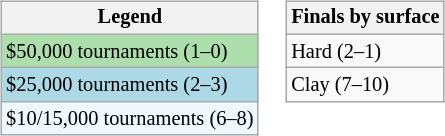<table>
<tr valign=top>
<td><br><table class=wikitable style="font-size:85%">
<tr>
<th>Legend</th>
</tr>
<tr style="background:#addfad;">
<td>$50,000 tournaments (1–0)</td>
</tr>
<tr style="background:lightblue;">
<td>$25,000 tournaments (2–3)</td>
</tr>
<tr style="background:#f0f8ff;">
<td>$10/15,000 tournaments (6–8)</td>
</tr>
</table>
</td>
<td><br><table class=wikitable style="font-size:85%">
<tr>
<th>Finals by surface</th>
</tr>
<tr>
<td>Hard (2–1)</td>
</tr>
<tr>
<td>Clay (7–10)</td>
</tr>
</table>
</td>
</tr>
</table>
